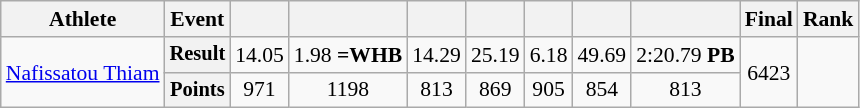<table class=wikitable style=font-size:90%>
<tr>
<th>Athlete</th>
<th>Event</th>
<th></th>
<th></th>
<th></th>
<th></th>
<th></th>
<th></th>
<th></th>
<th>Final</th>
<th>Rank</th>
</tr>
<tr align=center>
<td align=left rowspan=2><a href='#'>Nafissatou Thiam</a></td>
<th style=font-size:95%>Result</th>
<td>14.05</td>
<td>1.98 <strong>=WHB</strong></td>
<td>14.29</td>
<td>25.19</td>
<td>6.18</td>
<td>49.69</td>
<td>2:20.79 <strong>PB</strong></td>
<td rowspan=2>6423</td>
<td rowspan=2></td>
</tr>
<tr align=center>
<th style=font-size:95%>Points</th>
<td>971</td>
<td>1198</td>
<td>813</td>
<td>869</td>
<td>905</td>
<td>854</td>
<td>813</td>
</tr>
</table>
